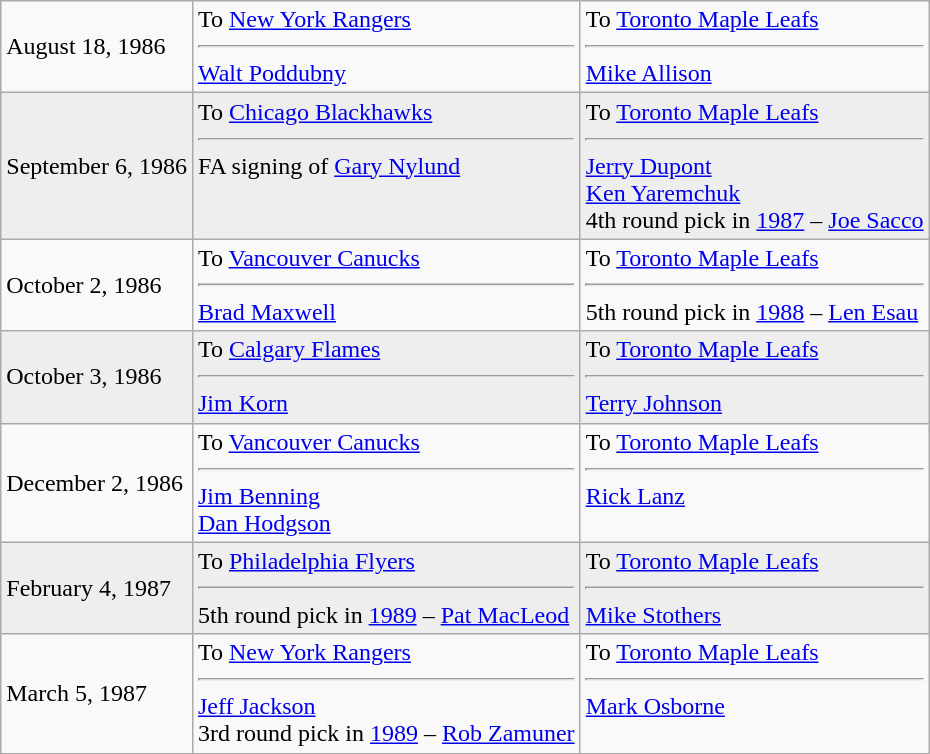<table class="wikitable">
<tr>
<td>August 18, 1986</td>
<td valign="top">To <a href='#'>New York Rangers</a><hr><a href='#'>Walt Poddubny</a></td>
<td valign="top">To <a href='#'>Toronto Maple Leafs</a><hr><a href='#'>Mike Allison</a></td>
</tr>
<tr style="background:#eee;">
<td>September 6, 1986</td>
<td valign="top">To <a href='#'>Chicago Blackhawks</a><hr>FA signing of <a href='#'>Gary Nylund</a></td>
<td valign="top">To <a href='#'>Toronto Maple Leafs</a><hr><a href='#'>Jerry Dupont</a> <br> <a href='#'>Ken Yaremchuk</a> <br> 4th round pick in <a href='#'>1987</a> – <a href='#'>Joe Sacco</a></td>
</tr>
<tr>
<td>October 2, 1986</td>
<td valign="top">To <a href='#'>Vancouver Canucks</a><hr><a href='#'>Brad Maxwell</a></td>
<td valign="top">To <a href='#'>Toronto Maple Leafs</a><hr>5th round pick in <a href='#'>1988</a> – <a href='#'>Len Esau</a></td>
</tr>
<tr style="background:#eee;">
<td>October 3, 1986</td>
<td valign="top">To <a href='#'>Calgary Flames</a><hr><a href='#'>Jim Korn</a></td>
<td valign="top">To <a href='#'>Toronto Maple Leafs</a><hr><a href='#'>Terry Johnson</a></td>
</tr>
<tr>
<td>December 2, 1986</td>
<td valign="top">To <a href='#'>Vancouver Canucks</a><hr><a href='#'>Jim Benning</a> <br> <a href='#'>Dan Hodgson</a></td>
<td valign="top">To <a href='#'>Toronto Maple Leafs</a><hr><a href='#'>Rick Lanz</a></td>
</tr>
<tr style="background:#eee;">
<td>February 4, 1987</td>
<td valign="top">To <a href='#'>Philadelphia Flyers</a><hr>5th round pick in <a href='#'>1989</a> – <a href='#'>Pat MacLeod</a></td>
<td valign="top">To <a href='#'>Toronto Maple Leafs</a><hr><a href='#'>Mike Stothers</a></td>
</tr>
<tr>
<td>March 5, 1987</td>
<td valign="top">To <a href='#'>New York Rangers</a><hr><a href='#'>Jeff Jackson</a> <br> 3rd round pick in <a href='#'>1989</a> – <a href='#'>Rob Zamuner</a></td>
<td valign="top">To <a href='#'>Toronto Maple Leafs</a><hr><a href='#'>Mark Osborne</a></td>
</tr>
</table>
